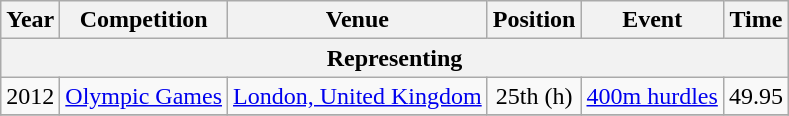<table class="wikitable sortable" style=text-align:center>
<tr>
<th>Year</th>
<th>Competition</th>
<th>Venue</th>
<th>Position</th>
<th>Event</th>
<th>Time</th>
</tr>
<tr>
<th colspan="6">Representing </th>
</tr>
<tr>
<td>2012</td>
<td><a href='#'>Olympic Games</a></td>
<td><a href='#'>London, United Kingdom</a></td>
<td>25th (h)</td>
<td><a href='#'>400m hurdles</a></td>
<td>49.95</td>
</tr>
<tr>
</tr>
</table>
